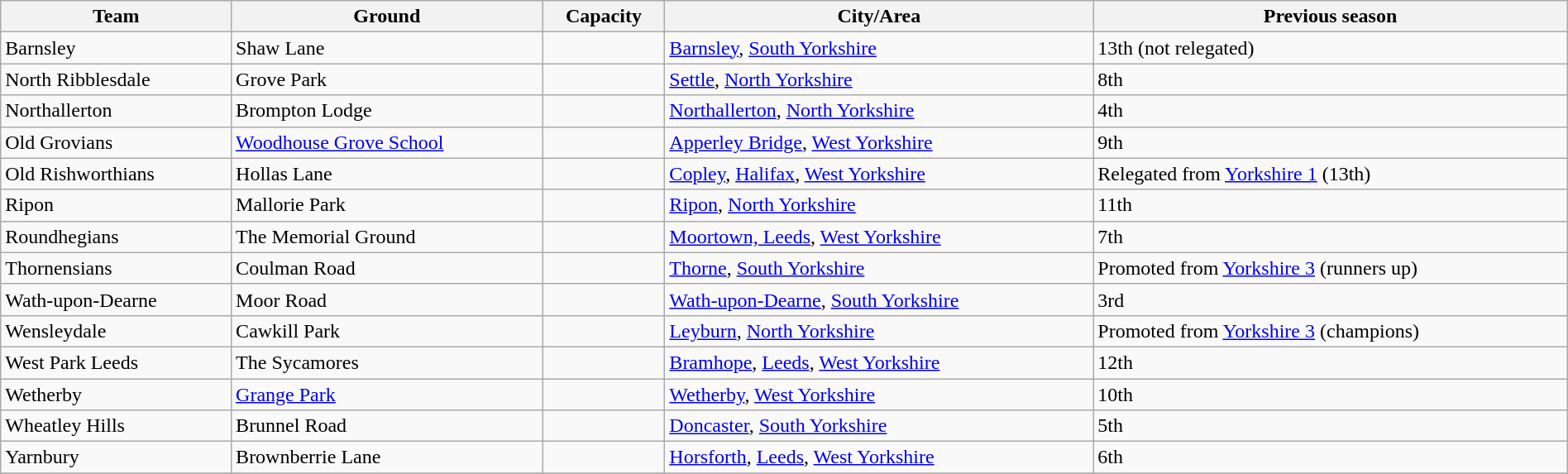<table class="wikitable sortable" width=100%>
<tr>
<th>Team</th>
<th>Ground</th>
<th>Capacity</th>
<th>City/Area</th>
<th>Previous season</th>
</tr>
<tr>
<td>Barnsley</td>
<td>Shaw Lane</td>
<td></td>
<td><a href='#'>Barnsley</a>, <a href='#'>South Yorkshire</a></td>
<td>13th (not relegated)</td>
</tr>
<tr>
<td>North Ribblesdale</td>
<td>Grove Park</td>
<td></td>
<td><a href='#'>Settle</a>, <a href='#'>North Yorkshire</a></td>
<td>8th</td>
</tr>
<tr>
<td>Northallerton</td>
<td>Brompton Lodge</td>
<td></td>
<td><a href='#'>Northallerton</a>, <a href='#'>North Yorkshire</a></td>
<td>4th</td>
</tr>
<tr>
<td>Old Grovians</td>
<td><a href='#'>Woodhouse Grove School</a></td>
<td></td>
<td><a href='#'>Apperley Bridge</a>, <a href='#'>West Yorkshire</a></td>
<td>9th</td>
</tr>
<tr>
<td>Old Rishworthians</td>
<td>Hollas Lane</td>
<td></td>
<td><a href='#'>Copley</a>, <a href='#'>Halifax</a>, <a href='#'>West Yorkshire</a></td>
<td>Relegated from <a href='#'>Yorkshire 1</a> (13th)</td>
</tr>
<tr>
<td>Ripon</td>
<td>Mallorie Park</td>
<td></td>
<td><a href='#'>Ripon</a>, <a href='#'>North Yorkshire</a></td>
<td>11th</td>
</tr>
<tr>
<td>Roundhegians</td>
<td>The Memorial Ground</td>
<td></td>
<td><a href='#'>Moortown, Leeds</a>, <a href='#'>West Yorkshire</a></td>
<td>7th</td>
</tr>
<tr>
<td>Thornensians</td>
<td>Coulman Road</td>
<td></td>
<td><a href='#'>Thorne</a>, <a href='#'>South Yorkshire</a></td>
<td>Promoted from <a href='#'>Yorkshire 3</a> (runners up)</td>
</tr>
<tr>
<td>Wath-upon-Dearne</td>
<td>Moor Road</td>
<td></td>
<td><a href='#'>Wath-upon-Dearne</a>, <a href='#'>South Yorkshire</a></td>
<td>3rd</td>
</tr>
<tr>
<td>Wensleydale</td>
<td>Cawkill Park</td>
<td></td>
<td><a href='#'>Leyburn</a>, <a href='#'>North Yorkshire</a></td>
<td>Promoted from <a href='#'>Yorkshire 3</a> (champions)</td>
</tr>
<tr>
<td>West Park Leeds</td>
<td>The Sycamores</td>
<td></td>
<td><a href='#'>Bramhope</a>, <a href='#'>Leeds</a>, <a href='#'>West Yorkshire</a></td>
<td>12th</td>
</tr>
<tr>
<td>Wetherby</td>
<td><a href='#'>Grange Park</a></td>
<td></td>
<td><a href='#'>Wetherby</a>, <a href='#'>West Yorkshire</a></td>
<td>10th</td>
</tr>
<tr>
<td>Wheatley Hills</td>
<td>Brunnel Road</td>
<td></td>
<td><a href='#'>Doncaster</a>, <a href='#'>South Yorkshire</a></td>
<td>5th</td>
</tr>
<tr>
<td>Yarnbury</td>
<td>Brownberrie Lane</td>
<td></td>
<td><a href='#'>Horsforth</a>, <a href='#'>Leeds</a>, <a href='#'>West Yorkshire</a></td>
<td>6th</td>
</tr>
<tr>
</tr>
</table>
